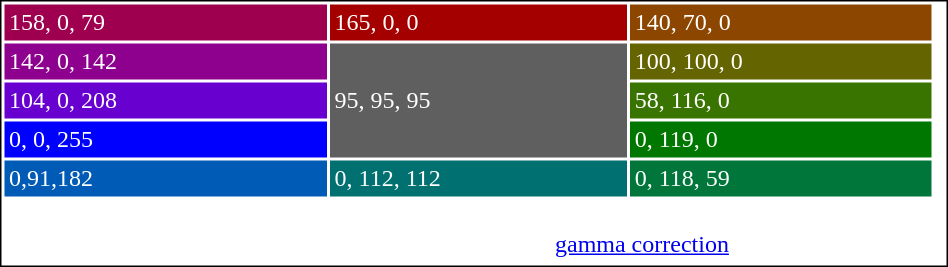<table class="floatright" cellpadding="3" style="border: 1px solid black; color: #ffffff; max-width: 50%;">
<tr>
<td style="background-color:#9e004f">158, 0, 79</td>
<td style="background-color:#a50000">165, 0, 0</td>
<td style="background-color:#8c4600">140, 70, 0</td>
<td></td>
</tr>
<tr>
<td style="background-color:#8e008e">142, 0, 142</td>
<td style="background-color:#5f5f5f" rowspan="3">95, 95, 95</td>
<td style="background-color:#646400">100, 100, 0</td>
<td></td>
</tr>
<tr>
<td style="background-color:#6800d0">104, 0, 208</td>
<td style="background-color:#3a7400">58, 116, 0</td>
<td></td>
</tr>
<tr>
<td style="background-color:#0000ff">0, 0, 255</td>
<td style="background-color:#007700">0, 119, 0</td>
<td></td>
</tr>
<tr>
<td style="background-color:#005bb6">0,91,182</td>
<td style="background-color:#007070">0, 112, 112</td>
<td style="background-color:#00763b">0, 118, 59</td>
<td></td>
</tr>
<tr>
<td colspan="3" style="text-align: center;"><span> RGB values of example colors with the same relative luminance as the darkest primary color (blue) using original <strong>NTSC (1953)</strong> primaries for <a href='#'>gamma correction</a> equal to 2.2. </span></td>
</tr>
</table>
